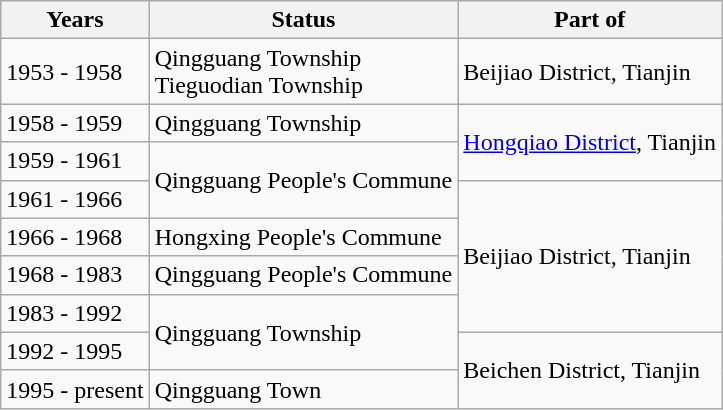<table class="wikitable">
<tr>
<th>Years</th>
<th>Status</th>
<th>Part of</th>
</tr>
<tr>
<td>1953 - 1958</td>
<td>Qingguang Township<br>Tieguodian Township</td>
<td>Beijiao District, Tianjin</td>
</tr>
<tr>
<td>1958 - 1959</td>
<td>Qingguang Township</td>
<td rowspan="2"><a href='#'>Hongqiao District</a>, Tianjin</td>
</tr>
<tr>
<td>1959 - 1961</td>
<td rowspan="2">Qingguang People's Commune</td>
</tr>
<tr>
<td>1961 - 1966</td>
<td rowspan="4">Beijiao District, Tianjin</td>
</tr>
<tr>
<td>1966 - 1968</td>
<td>Hongxing People's Commune</td>
</tr>
<tr>
<td>1968 - 1983</td>
<td>Qingguang People's Commune</td>
</tr>
<tr>
<td>1983 - 1992</td>
<td rowspan="2">Qingguang Township</td>
</tr>
<tr>
<td>1992 - 1995</td>
<td rowspan="2">Beichen District, Tianjin</td>
</tr>
<tr>
<td>1995 - present</td>
<td>Qingguang Town</td>
</tr>
</table>
